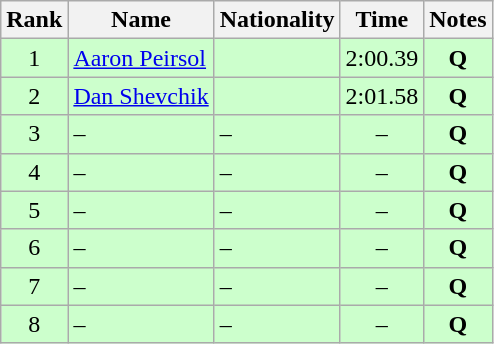<table class="wikitable sortable" style="text-align:center">
<tr>
<th>Rank</th>
<th>Name</th>
<th>Nationality</th>
<th>Time</th>
<th>Notes</th>
</tr>
<tr bgcolor=ccffcc>
<td>1</td>
<td align=left><a href='#'>Aaron Peirsol</a></td>
<td align=left></td>
<td>2:00.39</td>
<td><strong>Q</strong></td>
</tr>
<tr bgcolor=ccffcc>
<td>2</td>
<td align=left><a href='#'>Dan Shevchik</a></td>
<td align=left></td>
<td>2:01.58</td>
<td><strong>Q</strong></td>
</tr>
<tr bgcolor=ccffcc>
<td>3</td>
<td align=left>–</td>
<td align=left>–</td>
<td>–</td>
<td><strong>Q</strong></td>
</tr>
<tr bgcolor=ccffcc>
<td>4</td>
<td align=left>–</td>
<td align=left>–</td>
<td>–</td>
<td><strong>Q</strong></td>
</tr>
<tr bgcolor=ccffcc>
<td>5</td>
<td align=left>–</td>
<td align=left>–</td>
<td>–</td>
<td><strong>Q</strong></td>
</tr>
<tr bgcolor=ccffcc>
<td>6</td>
<td align=left>–</td>
<td align=left>–</td>
<td>–</td>
<td><strong>Q</strong></td>
</tr>
<tr bgcolor=ccffcc>
<td>7</td>
<td align=left>–</td>
<td align=left>–</td>
<td>–</td>
<td><strong>Q</strong></td>
</tr>
<tr bgcolor=ccffcc>
<td>8</td>
<td align=left>–</td>
<td align=left>–</td>
<td>–</td>
<td><strong>Q</strong></td>
</tr>
</table>
